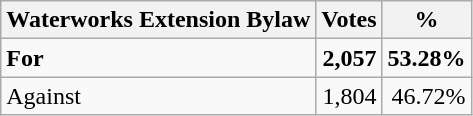<table class="wikitable">
<tr>
<th>Waterworks Extension Bylaw</th>
<th>Votes</th>
<th>%</th>
</tr>
<tr>
<td><strong>For</strong></td>
<td align="right"><strong>2,057</strong></td>
<td align="right"><strong>53.28%</strong></td>
</tr>
<tr>
<td>Against</td>
<td align="right">1,804</td>
<td align="right">46.72%</td>
</tr>
</table>
